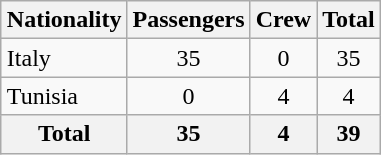<table class="wikitable" style="float: right; margin-right: 0; margin-left: 1em; margin-top:0;">
<tr>
<th>Nationality</th>
<th>Passengers</th>
<th>Crew</th>
<th>Total</th>
</tr>
<tr>
<td>Italy</td>
<td style="text-align:center;">35</td>
<td style="text-align:center;">0</td>
<td style="text-align:center;">35</td>
</tr>
<tr>
<td>Tunisia</td>
<td style="text-align:center;">0</td>
<td style="text-align:center;">4</td>
<td style="text-align:center;">4</td>
</tr>
<tr class="sortbottom">
<th>Total</th>
<th style="text-align:center;">35</th>
<th style="text-align:center;">4</th>
<th style="text-align:center;">39</th>
</tr>
</table>
